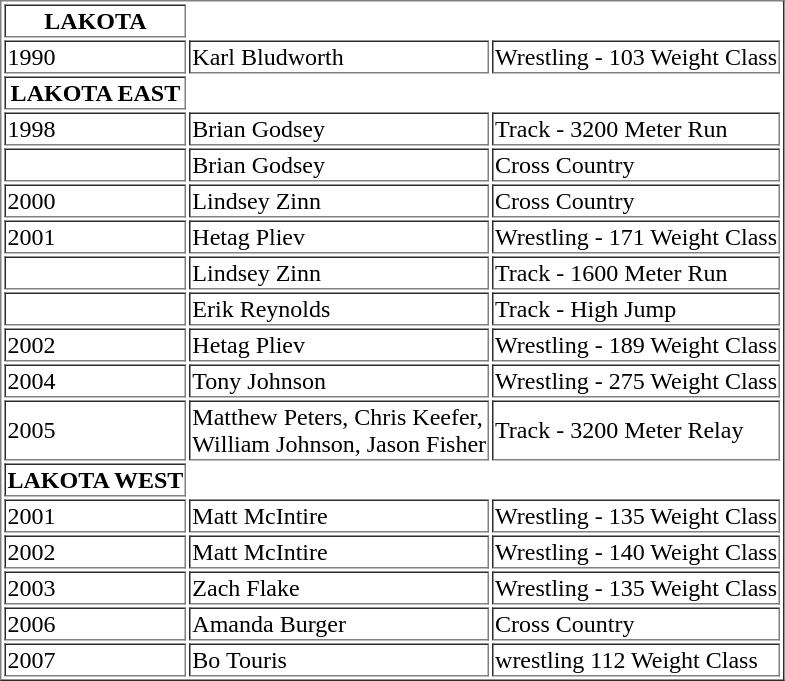<table border = 1>
<tr>
<th>LAKOTA</th>
</tr>
<tr>
<td>1990</td>
<td>Karl Bludworth</td>
<td>Wrestling - 103 Weight Class</td>
</tr>
<tr>
<th>LAKOTA EAST</th>
</tr>
<tr>
<td>1998</td>
<td>Brian Godsey</td>
<td>Track - 3200 Meter Run</td>
</tr>
<tr>
<td></td>
<td>Brian Godsey</td>
<td>Cross Country</td>
</tr>
<tr>
<td>2000</td>
<td>Lindsey Zinn</td>
<td>Cross Country</td>
</tr>
<tr>
<td>2001</td>
<td>Hetag Pliev</td>
<td>Wrestling - 171 Weight Class</td>
</tr>
<tr>
<td></td>
<td>Lindsey Zinn</td>
<td>Track - 1600 Meter Run</td>
</tr>
<tr>
<td></td>
<td>Erik Reynolds</td>
<td>Track - High Jump</td>
</tr>
<tr>
<td>2002</td>
<td>Hetag Pliev</td>
<td>Wrestling - 189 Weight Class</td>
</tr>
<tr>
<td>2004</td>
<td>Tony Johnson</td>
<td>Wrestling - 275 Weight Class</td>
</tr>
<tr>
<td>2005</td>
<td>Matthew Peters, Chris Keefer, <br>William Johnson, Jason Fisher</td>
<td>Track - 3200 Meter Relay</td>
</tr>
<tr 2006      William Johnson      800 M>
<th>LAKOTA WEST</th>
</tr>
<tr>
<td>2001</td>
<td>Matt McIntire</td>
<td>Wrestling - 135 Weight Class</td>
</tr>
<tr>
<td>2002</td>
<td>Matt McIntire</td>
<td>Wrestling - 140 Weight Class</td>
</tr>
<tr>
<td>2003</td>
<td>Zach Flake</td>
<td>Wrestling - 135 Weight Class</td>
</tr>
<tr>
<td>2006</td>
<td>Amanda Burger</td>
<td>Cross Country</td>
</tr>
<tr>
<td>2007</td>
<td>Bo Touris</td>
<td>wrestling    112 Weight Class</td>
</tr>
</table>
